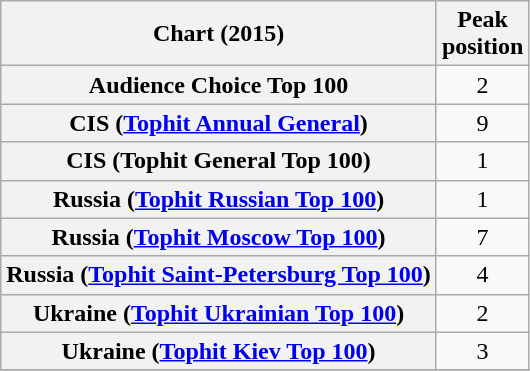<table class="wikitable sortable plainrowheaders" style="text-align:center;">
<tr>
<th>Chart (2015)</th>
<th>Peak<br>position</th>
</tr>
<tr>
<th scope="row">Audience Choice Top 100</th>
<td>2</td>
</tr>
<tr>
<th scope="row">CIS (<a href='#'>Tophit Annual General</a>)</th>
<td>9</td>
</tr>
<tr>
<th scope="row">CIS (Tophit General Top 100)</th>
<td>1</td>
</tr>
<tr>
<th scope="row">Russia (<a href='#'>Tophit Russian Top 100</a>)</th>
<td>1</td>
</tr>
<tr>
<th scope="row">Russia (<a href='#'>Tophit Moscow Top 100</a>)</th>
<td>7</td>
</tr>
<tr>
<th scope="row">Russia (<a href='#'>Tophit Saint-Petersburg Top 100</a>)</th>
<td>4</td>
</tr>
<tr>
<th scope="row">Ukraine (<a href='#'>Tophit Ukrainian Top 100</a>)</th>
<td>2</td>
</tr>
<tr>
<th scope="row">Ukraine (<a href='#'>Tophit Kiev Top 100</a>)</th>
<td>3</td>
</tr>
<tr>
</tr>
</table>
